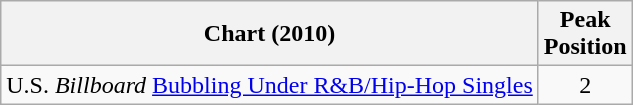<table class="wikitable">
<tr>
<th align="left">Chart (2010)</th>
<th align="left">Peak<br>Position</th>
</tr>
<tr>
<td align="left">U.S. <em>Billboard</em> <a href='#'>Bubbling Under R&B/Hip-Hop Singles</a></td>
<td style="text-align:center;">2</td>
</tr>
</table>
